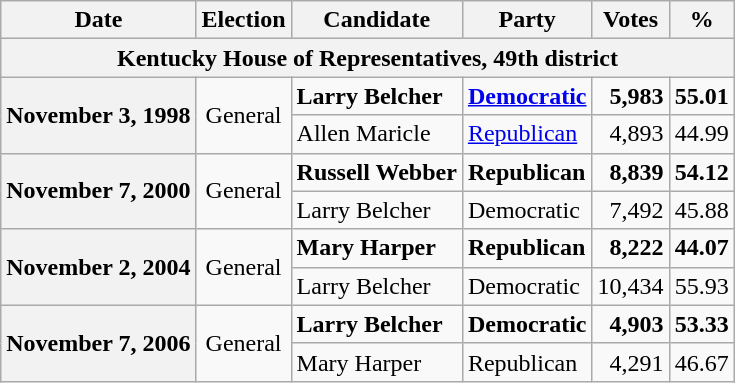<table class="wikitable">
<tr>
<th>Date</th>
<th>Election</th>
<th>Candidate</th>
<th>Party</th>
<th>Votes</th>
<th>%</th>
</tr>
<tr>
<th colspan="7">Kentucky House of Representatives, 49th district</th>
</tr>
<tr>
<th rowspan="2">November 3, 1998</th>
<td rowspan="2" align="center">General</td>
<td><strong>Larry Belcher</strong></td>
<td><strong><a href='#'>Democratic</a></strong></td>
<td align="right"><strong>5,983</strong></td>
<td align="right"><strong>55.01</strong></td>
</tr>
<tr>
<td>Allen Maricle</td>
<td><a href='#'>Republican</a></td>
<td align="right">4,893</td>
<td align="right">44.99</td>
</tr>
<tr>
<th rowspan="2">November 7, 2000</th>
<td rowspan="2" align="center">General</td>
<td><strong>Russell Webber</strong></td>
<td><strong>Republican</strong></td>
<td align="right"><strong>8,839</strong></td>
<td align="right"><strong>54.12</strong></td>
</tr>
<tr>
<td>Larry Belcher</td>
<td>Democratic</td>
<td align="right">7,492</td>
<td align="right">45.88</td>
</tr>
<tr>
<th rowspan="2">November 2, 2004</th>
<td rowspan="2" align="center">General</td>
<td><strong>Mary Harper</strong></td>
<td><strong>Republican</strong></td>
<td align="right"><strong>8,222</strong></td>
<td align="right"><strong>44.07</strong></td>
</tr>
<tr>
<td>Larry Belcher</td>
<td>Democratic</td>
<td align="right">10,434</td>
<td align="right">55.93</td>
</tr>
<tr>
<th rowspan="2">November 7, 2006</th>
<td rowspan="2" align="center">General</td>
<td><strong>Larry Belcher</strong></td>
<td><strong>Democratic</strong></td>
<td align="right"><strong>4,903</strong></td>
<td align="right"><strong>53.33</strong></td>
</tr>
<tr>
<td>Mary Harper</td>
<td>Republican</td>
<td align="right">4,291</td>
<td align="right">46.67</td>
</tr>
</table>
